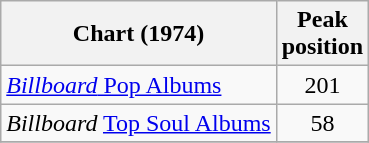<table class="wikitable">
<tr>
<th>Chart (1974)</th>
<th>Peak<br>position</th>
</tr>
<tr>
<td><a href='#'><em>Billboard</em> Pop Albums</a></td>
<td align=center>201</td>
</tr>
<tr>
<td><em>Billboard</em> <a href='#'>Top Soul Albums</a></td>
<td align=center>58</td>
</tr>
<tr>
</tr>
</table>
